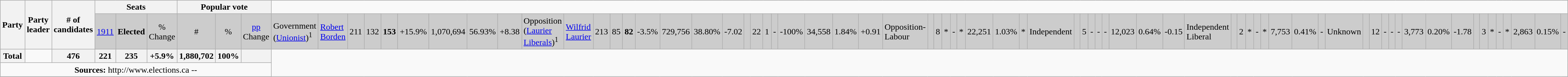<table class="wikitable">
<tr>
<th rowspan=2 colspan=2>Party</th>
<th rowspan=2>Party leader</th>
<th rowspan=2># of<br>candidates</th>
<th colspan=3>Seats</th>
<th colspan=3>Popular vote</th>
</tr>
<tr bgcolor="CCCCCC">
<td align=center><a href='#'>1911</a></td>
<td align=center><strong>Elected</strong></td>
<td align=center>% Change</td>
<td align=center>#</td>
<td align=center>%</td>
<td align=center><a href='#'>pp</a> Change<br></td>
<td>Government (<a href='#'>Unionist</a>)<sup>1</sup></td>
<td><a href='#'>Robert Borden</a></td>
<td align=right>211</td>
<td align=right>132</td>
<td align=right><strong>153</strong></td>
<td align=right>+15.9%</td>
<td align=right>1,070,694</td>
<td align=right>56.93%</td>
<td align=right>+8.38<br></td>
<td>Opposition (<a href='#'>Laurier Liberals</a>)<sup>1</sup></td>
<td><a href='#'>Wilfrid Laurier</a></td>
<td align=right>213</td>
<td align=right>85</td>
<td align=right><strong>82</strong></td>
<td align=right>-3.5%</td>
<td align=right>729,756</td>
<td align=right>38.80%</td>
<td align=right>-7.02<br></td>
<td> </td>
<td align=right>22</td>
<td align=right>1</td>
<td align=right>-</td>
<td align=right>-100%</td>
<td align=right>34,558</td>
<td align=right>1.84%</td>
<td align=right>+0.91<br></td>
<td>Opposition-Labour</td>
<td> </td>
<td align=right>8</td>
<td align=right>*</td>
<td align=right>-</td>
<td align=right>*</td>
<td align=right>22,251</td>
<td align=right>1.03%</td>
<td align=right>*<br></td>
<td>Independent</td>
<td> </td>
<td align=right>5</td>
<td align=right>-</td>
<td align=right>-</td>
<td align=right>-</td>
<td align=right>12,023</td>
<td align=right>0.64%</td>
<td align=right>-0.15<br></td>
<td>Independent Liberal</td>
<td> </td>
<td align=right>2</td>
<td align=right>*</td>
<td align=right>-</td>
<td align=right>*</td>
<td align=right>7,753</td>
<td align=right>0.41%</td>
<td align=right>-<br></td>
<td>Unknown</td>
<td> </td>
<td align=right>12</td>
<td align=right>-</td>
<td align=right>-</td>
<td align=right>-</td>
<td align=right>3,773</td>
<td align=right>0.20%</td>
<td align=right>-1.78<br></td>
<td> </td>
<td align=right>3</td>
<td align=right>*</td>
<td align=right>-</td>
<td align=right>*</td>
<td align=right>2,863</td>
<td align=right>0.15%</td>
<td align=right>-</td>
</tr>
<tr>
<th colspan=2 align=left>Total</th>
<td> </td>
<th align=right>476</th>
<th align=right>221</th>
<th align=right>235</th>
<th align=right>+5.9%</th>
<th align=right>1,880,702</th>
<th align=right>100%</th>
<th align=right> </th>
</tr>
<tr>
<td align=center colspan=10><strong>Sources:</strong> http://www.elections.ca --  </td>
</tr>
<tr>
</tr>
</table>
